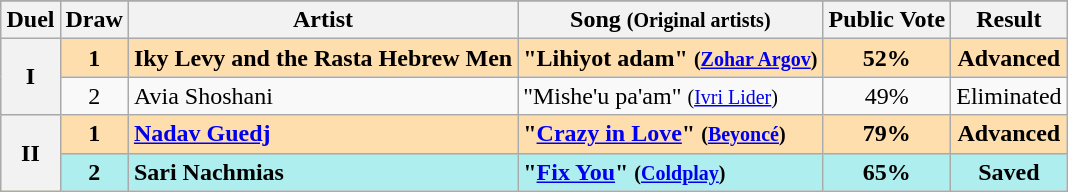<table class="sortable wikitable" style="margin: 1em auto 1em auto; text-align:center">
<tr>
</tr>
<tr>
<th class="unsortable">Duel</th>
<th>Draw</th>
<th>Artist</th>
<th>Song <small>(Original artists)</small></th>
<th>Public Vote</th>
<th>Result</th>
</tr>
<tr style="font-weight:bold; background:#FFDEAD;">
<th rowspan="2">I</th>
<td>1</td>
<td align="left">Iky Levy and the Rasta Hebrew Men</td>
<td align="left">"Lihiyot adam" <small>(<a href='#'>Zohar Argov</a>)</small></td>
<td>52%</td>
<td>Advanced</td>
</tr>
<tr>
<td>2</td>
<td align="left">Avia Shoshani</td>
<td align="left">"Mishe'u pa'am" <small>(<a href='#'>Ivri Lider</a>)</small></td>
<td>49%</td>
<td>Eliminated</td>
</tr>
<tr style="font-weight:bold; background:#FFDEAD;">
<th rowspan="2">II</th>
<td>1</td>
<td align="left"><a href='#'>Nadav Guedj</a></td>
<td align="left">"<a href='#'>Crazy in Love</a>" <small>(<a href='#'>Beyoncé</a>)</small></td>
<td>79%</td>
<td>Advanced</td>
</tr>
<tr style="font-weight:bold; background:paleturquoise;">
<td>2</td>
<td align="left">Sari Nachmias</td>
<td align="left">"<a href='#'>Fix You</a>" <small>(<a href='#'>Coldplay</a>)</small></td>
<td>65%</td>
<td>Saved</td>
</tr>
</table>
